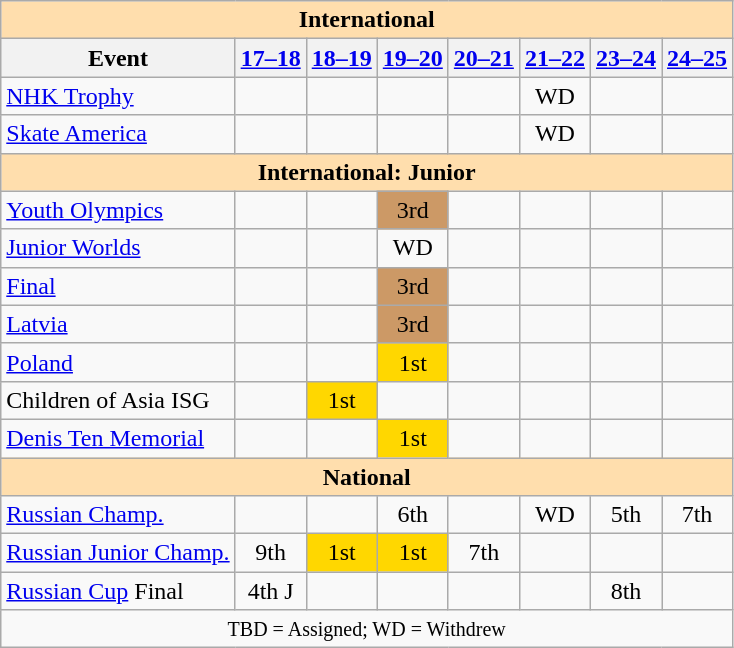<table class="wikitable" style="text-align:center">
<tr>
<th colspan=9 style="background-color: #ffdead; " align="center">International</th>
</tr>
<tr>
<th>Event</th>
<th><a href='#'>17–18</a></th>
<th><a href='#'>18–19</a></th>
<th><a href='#'>19–20</a></th>
<th><a href='#'>20–21</a></th>
<th><a href='#'>21–22</a></th>
<th><a href='#'>23–24</a></th>
<th><a href='#'>24–25</a></th>
</tr>
<tr>
<td align=left> <a href='#'>NHK Trophy</a></td>
<td></td>
<td></td>
<td></td>
<td></td>
<td>WD</td>
<td></td>
<td></td>
</tr>
<tr>
<td align=left> <a href='#'>Skate America</a></td>
<td></td>
<td></td>
<td></td>
<td></td>
<td>WD</td>
<td></td>
<td></td>
</tr>
<tr>
<th colspan=9 style="background-color: #ffdead; " align="center">International: Junior</th>
</tr>
<tr>
<td align=left><a href='#'>Youth Olympics</a></td>
<td></td>
<td></td>
<td bgcolor=cc9966>3rd</td>
<td></td>
<td></td>
<td></td>
<td></td>
</tr>
<tr>
<td align=left><a href='#'>Junior Worlds</a></td>
<td></td>
<td></td>
<td>WD</td>
<td></td>
<td></td>
<td></td>
<td></td>
</tr>
<tr>
<td align=left> <a href='#'>Final</a></td>
<td></td>
<td></td>
<td bgcolor=cc9966>3rd</td>
<td></td>
<td></td>
<td></td>
<td></td>
</tr>
<tr>
<td align=left> <a href='#'>Latvia</a></td>
<td></td>
<td></td>
<td bgcolor=cc9966>3rd</td>
<td></td>
<td></td>
<td></td>
<td></td>
</tr>
<tr>
<td align=left> <a href='#'>Poland</a></td>
<td></td>
<td></td>
<td bgcolor=gold>1st</td>
<td></td>
<td></td>
<td></td>
<td></td>
</tr>
<tr>
<td align=left>Children of Asia ISG</td>
<td></td>
<td bgcolor=gold>1st</td>
<td></td>
<td></td>
<td></td>
<td></td>
<td></td>
</tr>
<tr>
<td align=left><a href='#'>Denis Ten Memorial</a></td>
<td></td>
<td></td>
<td bgcolor=gold>1st</td>
<td></td>
<td></td>
<td></td>
<td></td>
</tr>
<tr>
<th colspan=9 style="background-color: #ffdead; " align="center">National</th>
</tr>
<tr>
<td align=left><a href='#'>Russian Champ.</a></td>
<td></td>
<td></td>
<td>6th</td>
<td></td>
<td>WD</td>
<td>5th</td>
<td>7th</td>
</tr>
<tr>
<td align=left><a href='#'>Russian Junior Champ.</a></td>
<td>9th</td>
<td bgcolor=gold>1st</td>
<td bgcolor=gold>1st</td>
<td>7th</td>
<td></td>
<td></td>
<td></td>
</tr>
<tr>
<td align=left><a href='#'>Russian Cup</a> Final</td>
<td>4th J</td>
<td></td>
<td></td>
<td></td>
<td></td>
<td>8th</td>
<td></td>
</tr>
<tr>
<td colspan=9 align="center"><small> TBD = Assigned; WD = Withdrew </small></td>
</tr>
</table>
